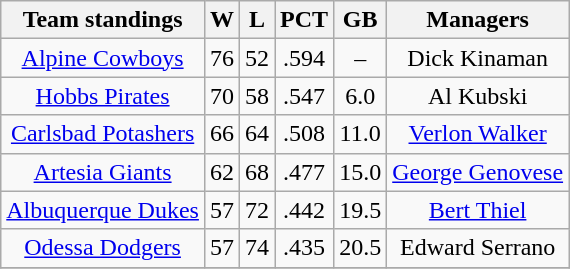<table class="wikitable">
<tr>
<th>Team standings</th>
<th>W</th>
<th>L</th>
<th>PCT</th>
<th>GB</th>
<th>Managers</th>
</tr>
<tr align=center>
<td><a href='#'>Alpine Cowboys</a></td>
<td>76</td>
<td>52</td>
<td>.594</td>
<td>–</td>
<td>Dick Kinaman</td>
</tr>
<tr align=center>
<td><a href='#'>Hobbs Pirates</a></td>
<td>70</td>
<td>58</td>
<td>.547</td>
<td>6.0</td>
<td>Al Kubski</td>
</tr>
<tr align=center>
<td><a href='#'>Carlsbad Potashers</a></td>
<td>66</td>
<td>64</td>
<td>.508</td>
<td>11.0</td>
<td><a href='#'>Verlon Walker</a></td>
</tr>
<tr align=center>
<td><a href='#'>Artesia Giants</a></td>
<td>62</td>
<td>68</td>
<td>.477</td>
<td>15.0</td>
<td><a href='#'>George Genovese</a></td>
</tr>
<tr align=center>
<td><a href='#'>Albuquerque Dukes</a></td>
<td>57</td>
<td>72</td>
<td>.442</td>
<td>19.5</td>
<td><a href='#'>Bert Thiel</a></td>
</tr>
<tr align=center>
<td><a href='#'>Odessa Dodgers</a></td>
<td>57</td>
<td>74</td>
<td>.435</td>
<td>20.5</td>
<td>Edward Serrano</td>
</tr>
<tr align=center>
</tr>
</table>
